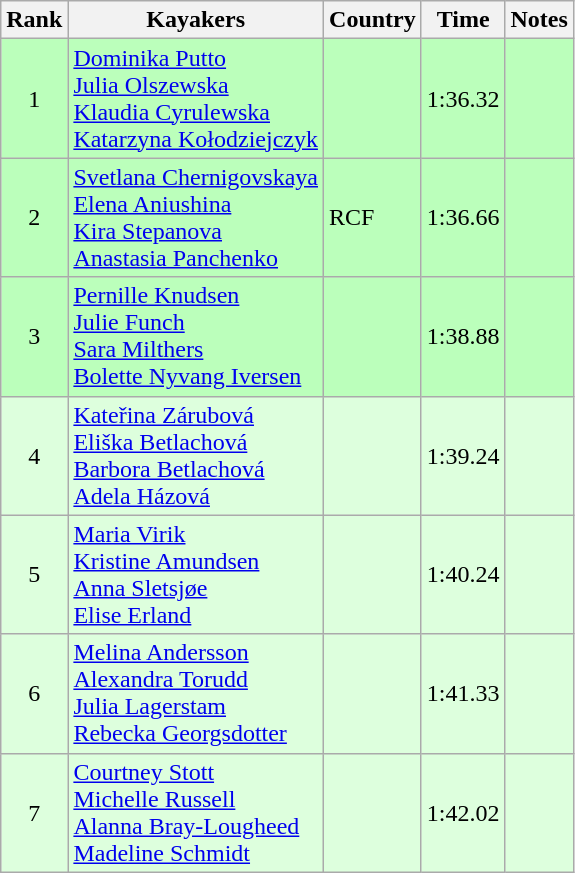<table class="wikitable" style="text-align:center">
<tr>
<th>Rank</th>
<th>Kayakers</th>
<th>Country</th>
<th>Time</th>
<th>Notes</th>
</tr>
<tr bgcolor=bbffbb>
<td>1</td>
<td align="left"><a href='#'>Dominika Putto</a><br><a href='#'>Julia Olszewska</a><br><a href='#'>Klaudia Cyrulewska</a><br><a href='#'>Katarzyna Kołodziejczyk</a></td>
<td align="left"></td>
<td>1:36.32</td>
<td></td>
</tr>
<tr bgcolor=bbffbb>
<td>2</td>
<td align="left"><a href='#'>Svetlana Chernigovskaya</a><br><a href='#'>Elena Aniushina</a><br><a href='#'>Kira Stepanova</a><br><a href='#'>Anastasia Panchenko</a></td>
<td align="left"> RCF</td>
<td>1:36.66</td>
<td></td>
</tr>
<tr bgcolor=bbffbb>
<td>3</td>
<td align="left"><a href='#'>Pernille Knudsen</a><br><a href='#'>Julie Funch</a><br><a href='#'>Sara Milthers</a><br><a href='#'>Bolette Nyvang Iversen</a></td>
<td align="left"></td>
<td>1:38.88</td>
<td></td>
</tr>
<tr bgcolor=ddffdd>
<td>4</td>
<td align="left"><a href='#'>Kateřina Zárubová</a><br><a href='#'>Eliška Betlachová</a><br><a href='#'>Barbora Betlachová</a><br><a href='#'>Adela Házová</a></td>
<td align="left"></td>
<td>1:39.24</td>
<td></td>
</tr>
<tr bgcolor=ddffdd>
<td>5</td>
<td align="left"><a href='#'>Maria Virik</a><br><a href='#'>Kristine Amundsen</a><br><a href='#'>Anna Sletsjøe</a><br><a href='#'>Elise Erland</a></td>
<td align="left"></td>
<td>1:40.24</td>
<td></td>
</tr>
<tr bgcolor=ddffdd>
<td>6</td>
<td align="left"><a href='#'>Melina Andersson</a><br><a href='#'>Alexandra Torudd</a><br><a href='#'>Julia Lagerstam</a><br><a href='#'>Rebecka Georgsdotter</a></td>
<td align="left"></td>
<td>1:41.33</td>
<td></td>
</tr>
<tr bgcolor=ddffdd>
<td>7</td>
<td align="left"><a href='#'>Courtney Stott</a><br><a href='#'>Michelle Russell</a><br><a href='#'>Alanna Bray-Lougheed</a><br><a href='#'>Madeline Schmidt</a></td>
<td align="left"></td>
<td>1:42.02</td>
<td></td>
</tr>
</table>
